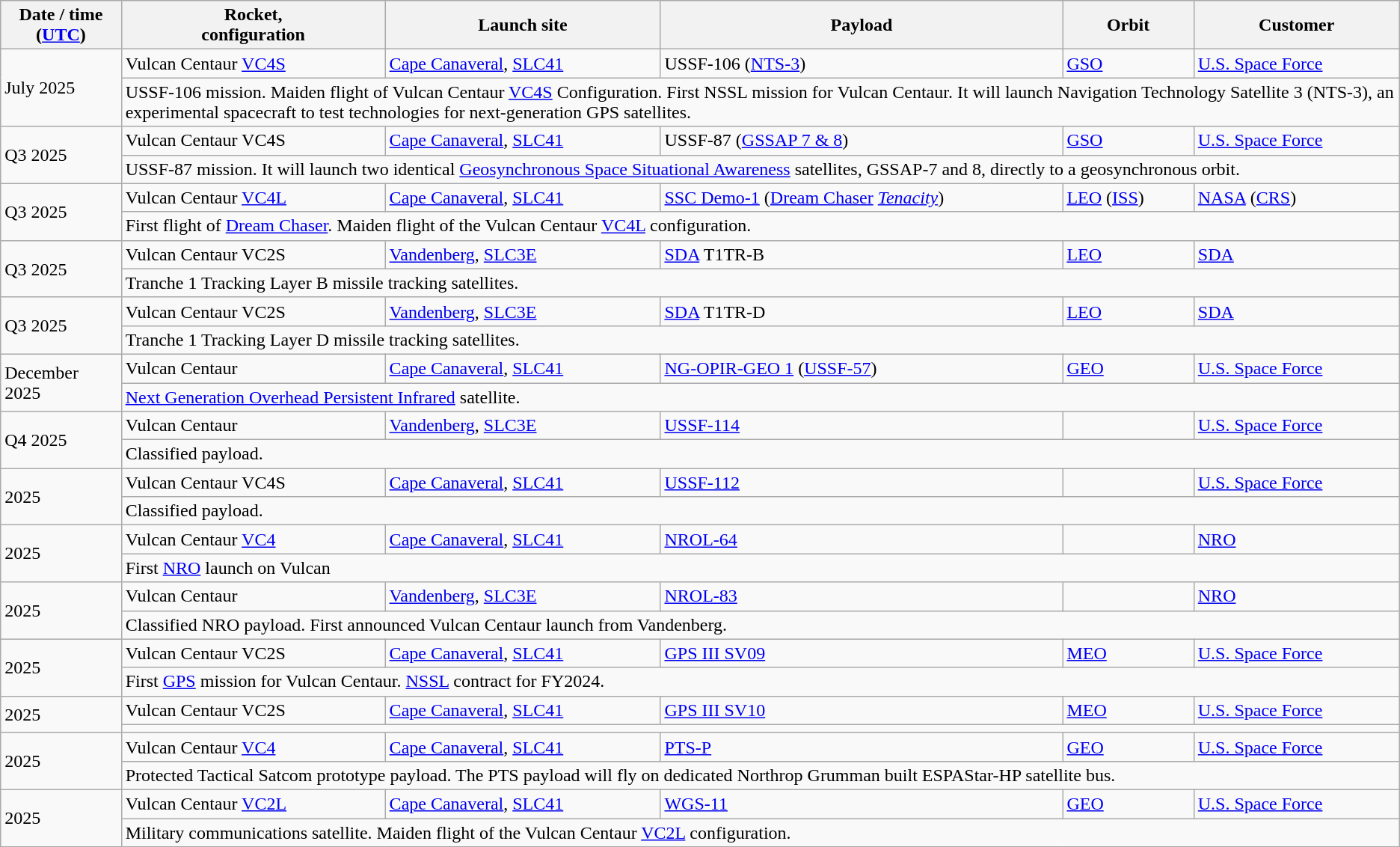<table class="wikitable sticky-header">
<tr>
<th>Date / time (<a href='#'>UTC</a>)</th>
<th>Rocket, <br> configuration</th>
<th>Launch site</th>
<th>Payload</th>
<th>Orbit</th>
<th>Customer</th>
</tr>
<tr>
<td rowspan=2>July 2025</td>
<td>Vulcan Centaur <a href='#'>VC4S</a></td>
<td><a href='#'>Cape Canaveral</a>, <a href='#'>SLC41</a></td>
<td>USSF-106 (<a href='#'>NTS-3</a>)</td>
<td><a href='#'>GSO</a></td>
<td><a href='#'>U.S. Space Force</a></td>
</tr>
<tr>
<td colspan=5>USSF-106 mission. Maiden flight of Vulcan Centaur <a href='#'>VC4S</a> Configuration. First NSSL mission for Vulcan Centaur. It will launch Navigation Technology Satellite 3 (NTS-3), an experimental spacecraft to test technologies for next-generation GPS satellites.</td>
</tr>
<tr>
<td rowspan=2>Q3 2025</td>
<td>Vulcan Centaur VC4S</td>
<td><a href='#'>Cape Canaveral</a>, <a href='#'>SLC41</a></td>
<td>USSF-87 (<a href='#'>GSSAP 7 & 8</a>)</td>
<td><a href='#'>GSO</a></td>
<td><a href='#'>U.S. Space Force</a></td>
</tr>
<tr>
<td colspan=5>USSF-87 mission. It will launch two identical <a href='#'>Geosynchronous Space Situational Awareness</a> satellites, GSSAP-7 and 8, directly to a geosynchronous orbit.</td>
</tr>
<tr>
<td rowspan=2>Q3 2025</td>
<td>Vulcan Centaur <a href='#'>VC4L</a></td>
<td><a href='#'>Cape Canaveral</a>, <a href='#'>SLC41</a></td>
<td><a href='#'>SSC Demo-1</a> (<a href='#'>Dream Chaser</a> <a href='#'><em>Tenacity</em></a>)</td>
<td><a href='#'>LEO</a> (<a href='#'>ISS</a>)</td>
<td><a href='#'>NASA</a> (<a href='#'>CRS</a>)</td>
</tr>
<tr>
<td colspan=5>First flight of <a href='#'>Dream Chaser</a>. Maiden flight of the Vulcan Centaur <a href='#'>VC4L</a> configuration.</td>
</tr>
<tr>
<td rowspan=2>Q3 2025</td>
<td>Vulcan Centaur VC2S</td>
<td><a href='#'>Vandenberg</a>, <a href='#'>SLC3E</a></td>
<td><a href='#'>SDA</a> T1TR-B</td>
<td><a href='#'>LEO</a></td>
<td><a href='#'>SDA</a></td>
</tr>
<tr>
<td colspan=5>Tranche 1 Tracking Layer B missile tracking satellites.</td>
</tr>
<tr>
<td rowspan=2>Q3 2025</td>
<td>Vulcan Centaur VC2S</td>
<td><a href='#'>Vandenberg</a>, <a href='#'>SLC3E</a></td>
<td><a href='#'>SDA</a> T1TR-D</td>
<td><a href='#'>LEO</a></td>
<td><a href='#'>SDA</a></td>
</tr>
<tr>
<td colspan=5>Tranche 1 Tracking Layer D missile tracking satellites.</td>
</tr>
<tr>
<td rowspan=2>December 2025</td>
<td>Vulcan Centaur</td>
<td><a href='#'>Cape Canaveral</a>, <a href='#'>SLC41</a></td>
<td><a href='#'>NG-OPIR-GEO 1</a> (<a href='#'>USSF-57</a>)</td>
<td><a href='#'>GEO</a></td>
<td><a href='#'>U.S. Space Force</a></td>
</tr>
<tr>
<td colspan=5><a href='#'>Next Generation Overhead Persistent Infrared</a> satellite.</td>
</tr>
<tr>
<td rowspan=2>Q4 2025</td>
<td>Vulcan Centaur</td>
<td><a href='#'>Vandenberg</a>, <a href='#'>SLC3E</a></td>
<td><a href='#'>USSF-114</a></td>
<td></td>
<td><a href='#'>U.S. Space Force</a></td>
</tr>
<tr>
<td colspan=5>Classified payload.</td>
</tr>
<tr>
<td rowspan=2>2025</td>
<td>Vulcan Centaur VC4S</td>
<td><a href='#'>Cape Canaveral</a>, <a href='#'>SLC41</a></td>
<td><a href='#'>USSF-112</a></td>
<td></td>
<td><a href='#'>U.S. Space Force</a></td>
</tr>
<tr>
<td colspan=5>Classified payload.</td>
</tr>
<tr>
<td rowspan=2>2025</td>
<td>Vulcan Centaur <a href='#'>VC4</a></td>
<td><a href='#'>Cape Canaveral</a>, <a href='#'>SLC41</a></td>
<td><a href='#'>NROL-64</a></td>
<td></td>
<td><a href='#'>NRO</a></td>
</tr>
<tr>
<td colspan=5>First <a href='#'>NRO</a> launch on Vulcan</td>
</tr>
<tr>
<td rowspan=2>2025</td>
<td>Vulcan Centaur</td>
<td><a href='#'>Vandenberg</a>, <a href='#'>SLC3E</a></td>
<td><a href='#'>NROL-83</a></td>
<td></td>
<td><a href='#'>NRO</a></td>
</tr>
<tr>
<td colspan=5>Classified NRO payload. First announced Vulcan Centaur launch from Vandenberg.</td>
</tr>
<tr>
<td rowspan=2>2025</td>
<td>Vulcan Centaur VC2S</td>
<td><a href='#'>Cape Canaveral</a>, <a href='#'>SLC41</a></td>
<td><a href='#'>GPS III SV09</a></td>
<td><a href='#'>MEO</a></td>
<td><a href='#'>U.S. Space Force</a></td>
</tr>
<tr>
<td colspan=5>First <a href='#'>GPS</a> mission for Vulcan Centaur. <a href='#'>NSSL</a> contract for FY2024.</td>
</tr>
<tr>
<td rowspan=2>2025</td>
<td>Vulcan Centaur VC2S</td>
<td><a href='#'>Cape Canaveral</a>, <a href='#'>SLC41</a></td>
<td><a href='#'>GPS III SV10</a></td>
<td><a href='#'>MEO</a></td>
<td><a href='#'>U.S. Space Force</a></td>
</tr>
<tr>
<td colspan=5></td>
</tr>
<tr>
<td rowspan=2>2025</td>
<td>Vulcan Centaur <a href='#'>VC4</a></td>
<td><a href='#'>Cape Canaveral</a>, <a href='#'>SLC41</a></td>
<td><a href='#'>PTS-P</a></td>
<td><a href='#'>GEO</a></td>
<td><a href='#'>U.S. Space Force</a></td>
</tr>
<tr>
<td colspan=5>Protected Tactical Satcom prototype payload. The PTS payload will fly on dedicated Northrop Grumman built ESPAStar-HP satellite bus.</td>
</tr>
<tr>
<td rowspan=2>2025</td>
<td>Vulcan Centaur <a href='#'>VC2L</a></td>
<td><a href='#'>Cape Canaveral</a>, <a href='#'>SLC41</a></td>
<td><a href='#'>WGS-11</a></td>
<td><a href='#'>GEO</a></td>
<td><a href='#'>U.S. Space Force</a></td>
</tr>
<tr>
<td colspan=5>Military communications satellite. Maiden flight of the Vulcan Centaur <a href='#'>VC2L</a> configuration.</td>
</tr>
</table>
